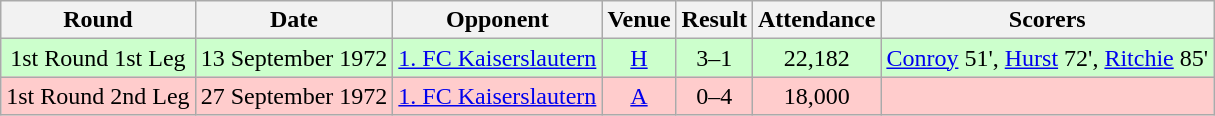<table class="wikitable" style="font-size:100%; text-align:center">
<tr>
<th>Round</th>
<th>Date</th>
<th>Opponent</th>
<th>Venue</th>
<th>Result</th>
<th>Attendance</th>
<th>Scorers</th>
</tr>
<tr style="background-color: #CCFFCC;">
<td>1st Round 1st Leg</td>
<td>13 September 1972</td>
<td><a href='#'>1. FC Kaiserslautern</a></td>
<td><a href='#'>H</a></td>
<td>3–1</td>
<td>22,182</td>
<td><a href='#'>Conroy</a> 51', <a href='#'>Hurst</a> 72', <a href='#'>Ritchie</a> 85'</td>
</tr>
<tr style="background-color: #FFCCCC;">
<td>1st Round 2nd Leg</td>
<td>27 September 1972</td>
<td><a href='#'>1. FC Kaiserslautern</a></td>
<td><a href='#'>A</a></td>
<td>0–4</td>
<td>18,000</td>
<td></td>
</tr>
</table>
